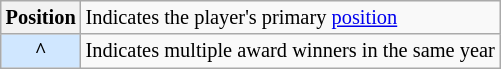<table class="wikitable plainrowheaders" style="font-size:85%">
<tr>
<th scope="row" style="text-align:center"><strong>Position</strong></th>
<td>Indicates the player's primary <a href='#'>position</a></td>
</tr>
<tr>
<th scope="row" style="text-align:center; background-color:#D0E7FF;">^</th>
<td>Indicates multiple award winners in the same year</td>
</tr>
</table>
